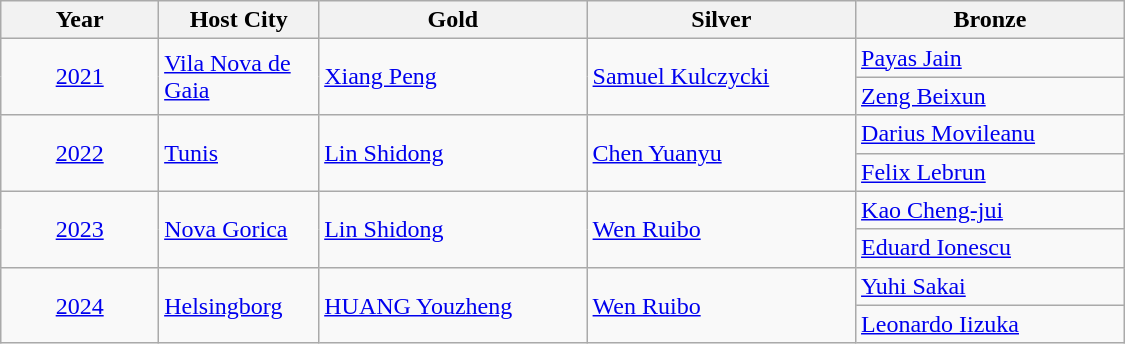<table class="wikitable" style="text-align: left; width: 750px;">
<tr>
<th width="100">Year</th>
<th width="100">Host City</th>
<th width="175">Gold</th>
<th width="175">Silver</th>
<th width="175">Bronze</th>
</tr>
<tr>
<td rowspan=2 style="text-align: center;"><a href='#'>2021</a></td>
<td rowspan=2><a href='#'>Vila Nova de Gaia</a></td>
<td rowspan=2> <a href='#'>Xiang Peng</a></td>
<td rowspan=2> <a href='#'>Samuel Kulczycki</a></td>
<td> <a href='#'>Payas Jain</a></td>
</tr>
<tr>
<td> <a href='#'>Zeng Beixun</a></td>
</tr>
<tr>
<td rowspan=2 style="text-align: center;"><a href='#'>2022</a></td>
<td rowspan=2><a href='#'>Tunis</a></td>
<td rowspan=2> <a href='#'>Lin Shidong</a></td>
<td rowspan=2> <a href='#'>Chen Yuanyu</a></td>
<td> <a href='#'>Darius Movileanu</a></td>
</tr>
<tr>
<td> <a href='#'>Felix Lebrun</a></td>
</tr>
<tr>
<td rowspan=2 style="text-align: center;"><a href='#'>2023</a></td>
<td rowspan=2><a href='#'>Nova Gorica</a></td>
<td rowspan=2> <a href='#'>Lin Shidong</a></td>
<td rowspan=2> <a href='#'>Wen Ruibo</a></td>
<td> <a href='#'>Kao Cheng-jui</a></td>
</tr>
<tr>
<td> <a href='#'>Eduard Ionescu</a></td>
</tr>
<tr>
<td rowspan=2 style="text-align: center;"><a href='#'>2024</a></td>
<td rowspan=2><a href='#'>Helsingborg</a></td>
<td rowspan=2> <a href='#'>HUANG Youzheng</a></td>
<td rowspan=2> <a href='#'>Wen Ruibo</a></td>
<td> <a href='#'>Yuhi Sakai</a></td>
</tr>
<tr>
<td> <a href='#'>Leonardo Iizuka</a></td>
</tr>
</table>
